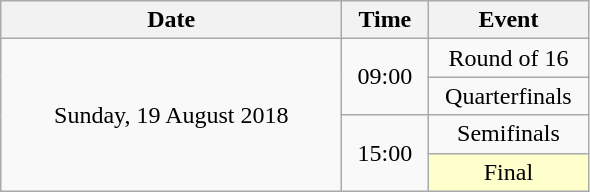<table class = "wikitable" style="text-align:center;">
<tr>
<th width=220>Date</th>
<th width=50>Time</th>
<th width=100>Event</th>
</tr>
<tr>
<td rowspan=4>Sunday, 19 August 2018</td>
<td rowspan=2>09:00</td>
<td>Round of 16</td>
</tr>
<tr>
<td>Quarterfinals</td>
</tr>
<tr>
<td rowspan=2>15:00</td>
<td>Semifinals</td>
</tr>
<tr>
<td bgcolor=ffffcc>Final</td>
</tr>
</table>
